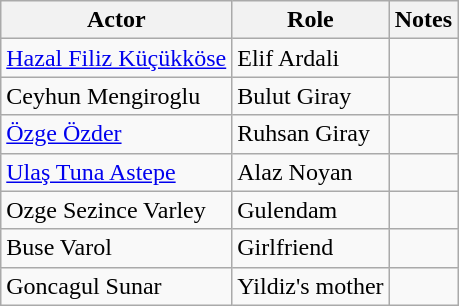<table class="wikitable">
<tr>
<th>Actor</th>
<th>Role</th>
<th>Notes</th>
</tr>
<tr>
<td><a href='#'>Hazal Filiz Küçükköse</a></td>
<td>Elif Ardali</td>
<td></td>
</tr>
<tr>
<td>Ceyhun Mengiroglu</td>
<td>Bulut Giray</td>
<td></td>
</tr>
<tr>
<td><a href='#'>Özge Özder</a></td>
<td>Ruhsan Giray</td>
<td></td>
</tr>
<tr>
<td><a href='#'>Ulaş Tuna Astepe</a></td>
<td>Alaz Noyan</td>
<td></td>
</tr>
<tr>
<td>Ozge Sezince Varley</td>
<td>Gulendam</td>
<td></td>
</tr>
<tr>
<td>Buse Varol</td>
<td>Girlfriend</td>
<td></td>
</tr>
<tr>
<td>Goncagul Sunar</td>
<td>Yildiz's mother</td>
<td></td>
</tr>
</table>
